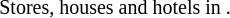<table align="center" cellpadding=0px cellspacing=8px>
<tr>
<td></td>
<td></td>
<td></td>
<td></td>
</tr>
<tr>
<td><small>Stores, houses and hotels in .</small></td>
</tr>
</table>
